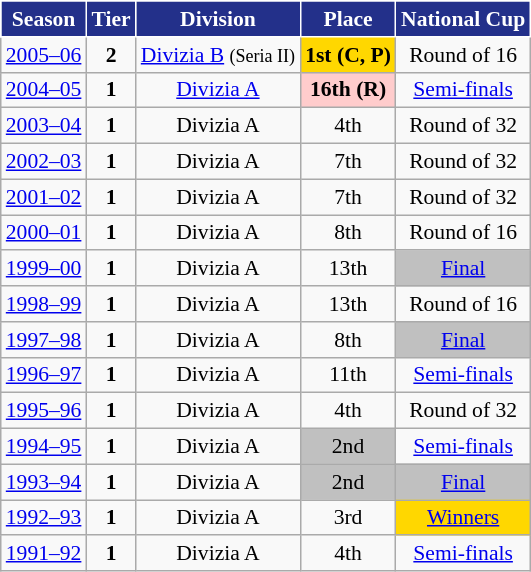<table class="wikitable" style="text-align:center; font-size:90%">
<tr>
<th style="background:#23308A;color:white;border:1px solid white">Season</th>
<th style="background:#23308A;color:white;border:1px solid white">Tier</th>
<th style="background:#23308A;color:white;border:1px solid white">Division</th>
<th style="background:#23308A;color:white;border:1px solid white">Place</th>
<th style="background:#23308A;color:white;border:1px solid white">National Cup</th>
</tr>
<tr>
<td><a href='#'>2005–06</a></td>
<td><strong>2</strong></td>
<td><a href='#'>Divizia B</a> <small>(Seria II)</small></td>
<td style="text-align:center; background:gold"><strong>1st</strong> <strong>(C, P)</strong></td>
<td>Round of 16</td>
</tr>
<tr>
<td><a href='#'>2004–05</a></td>
<td><strong>1</strong></td>
<td><a href='#'>Divizia A</a></td>
<td style="text-align:center; background:#FFCCCC"><strong>16th</strong> <strong>(R)</strong></td>
<td><a href='#'>Semi-finals</a></td>
</tr>
<tr>
<td><a href='#'>2003–04</a></td>
<td><strong>1</strong></td>
<td>Divizia A</td>
<td>4th</td>
<td>Round of 32</td>
</tr>
<tr>
<td><a href='#'>2002–03</a></td>
<td><strong>1</strong></td>
<td>Divizia A</td>
<td>7th</td>
<td>Round of 32</td>
</tr>
<tr>
<td><a href='#'>2001–02</a></td>
<td><strong>1</strong></td>
<td>Divizia A</td>
<td>7th</td>
<td>Round of 32</td>
</tr>
<tr>
<td><a href='#'>2000–01</a></td>
<td><strong>1</strong></td>
<td>Divizia A</td>
<td>8th</td>
<td>Round of 16</td>
</tr>
<tr>
<td><a href='#'>1999–00</a></td>
<td><strong>1</strong></td>
<td>Divizia A</td>
<td>13th</td>
<td style="text-align:center; background:silver"><a href='#'>Final</a></td>
</tr>
<tr>
<td><a href='#'>1998–99</a></td>
<td><strong>1</strong></td>
<td>Divizia A</td>
<td>13th</td>
<td>Round of 16</td>
</tr>
<tr>
<td><a href='#'>1997–98</a></td>
<td><strong>1</strong></td>
<td>Divizia A</td>
<td>8th</td>
<td style="text-align:center; background:silver"><a href='#'>Final</a></td>
</tr>
<tr>
<td><a href='#'>1996–97</a></td>
<td><strong>1</strong></td>
<td>Divizia A</td>
<td>11th</td>
<td><a href='#'>Semi-finals</a></td>
</tr>
<tr>
<td><a href='#'>1995–96</a></td>
<td><strong>1</strong></td>
<td>Divizia A</td>
<td>4th</td>
<td>Round of 32</td>
</tr>
<tr>
<td><a href='#'>1994–95</a></td>
<td><strong>1</strong></td>
<td>Divizia A</td>
<td style="text-align:center; background:silver">2nd</td>
<td><a href='#'>Semi-finals</a></td>
</tr>
<tr>
<td><a href='#'>1993–94</a></td>
<td><strong>1</strong></td>
<td>Divizia A</td>
<td style="text-align:center; background:silver">2nd</td>
<td style="text-align:center; background:silver"><a href='#'>Final</a></td>
</tr>
<tr>
<td><a href='#'>1992–93</a></td>
<td><strong>1</strong></td>
<td>Divizia A</td>
<td style="text-align:center; background:bronze">3rd</td>
<td style="text-align:center; background:gold"><a href='#'>Winners</a></td>
</tr>
<tr>
<td><a href='#'>1991–92</a></td>
<td><strong>1</strong></td>
<td>Divizia A</td>
<td>4th</td>
<td><a href='#'>Semi-finals</a></td>
</tr>
</table>
